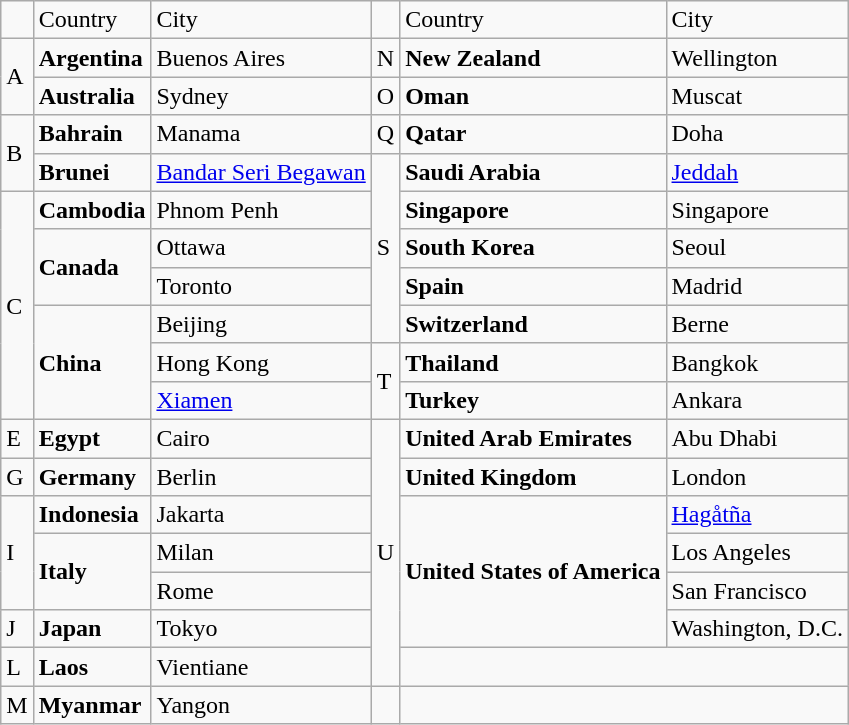<table class="wikitable sortable">
<tr>
<td></td>
<td>Country</td>
<td>City</td>
<td></td>
<td>Country</td>
<td>City</td>
</tr>
<tr>
<td rowspan="2">A</td>
<td><strong>Argentina</strong></td>
<td>Buenos Aires</td>
<td>N</td>
<td><strong>New Zealand</strong></td>
<td>Wellington</td>
</tr>
<tr>
<td><strong>Australia</strong></td>
<td>Sydney</td>
<td>O</td>
<td><strong>Oman</strong></td>
<td>Muscat</td>
</tr>
<tr>
<td rowspan="2">B</td>
<td><strong>Bahrain</strong></td>
<td>Manama</td>
<td>Q</td>
<td><strong>Qatar</strong></td>
<td>Doha</td>
</tr>
<tr>
<td><strong>Brunei</strong></td>
<td><a href='#'>Bandar Seri Begawan</a></td>
<td rowspan="5">S</td>
<td><strong>Saudi Arabia</strong></td>
<td><a href='#'>Jeddah</a></td>
</tr>
<tr>
<td rowspan="6">C</td>
<td><strong>Cambodia</strong></td>
<td>Phnom Penh</td>
<td><strong>Singapore</strong></td>
<td>Singapore</td>
</tr>
<tr>
<td rowspan="2"><strong>Canada</strong></td>
<td>Ottawa</td>
<td><strong>South Korea</strong></td>
<td>Seoul</td>
</tr>
<tr>
<td>Toronto</td>
<td><strong>Spain</strong></td>
<td>Madrid</td>
</tr>
<tr>
<td rowspan="3"><strong>China</strong></td>
<td>Beijing</td>
<td><strong>Switzerland</strong></td>
<td>Berne</td>
</tr>
<tr>
<td>Hong Kong</td>
<td rowspan="2">T</td>
<td><strong>Thailand</strong></td>
<td>Bangkok</td>
</tr>
<tr>
<td><a href='#'>Xiamen</a></td>
<td><strong>Turkey</strong></td>
<td>Ankara</td>
</tr>
<tr>
<td>E</td>
<td><strong>Egypt</strong></td>
<td>Cairo</td>
<td rowspan="7">U</td>
<td><strong>United Arab Emirates</strong></td>
<td>Abu Dhabi</td>
</tr>
<tr>
<td>G</td>
<td><strong>Germany</strong></td>
<td>Berlin</td>
<td><strong>United Kingdom</strong></td>
<td>London</td>
</tr>
<tr>
<td rowspan="3">I</td>
<td><strong>Indonesia</strong></td>
<td>Jakarta</td>
<td rowspan="4"><strong>United States of America</strong></td>
<td><a href='#'>Hagåtña</a></td>
</tr>
<tr>
<td rowspan="2"><strong>Italy</strong></td>
<td>Milan</td>
<td>Los Angeles</td>
</tr>
<tr>
<td>Rome</td>
<td>San Francisco</td>
</tr>
<tr>
<td>J</td>
<td><strong>Japan</strong></td>
<td>Tokyo</td>
<td>Washington, D.C.</td>
</tr>
<tr>
<td>L</td>
<td><strong>Laos</strong></td>
<td>Vientiane</td>
</tr>
<tr>
<td>M</td>
<td><strong>Myanmar</strong></td>
<td>Yangon</td>
<td></td>
<td colspan="2"></td>
</tr>
</table>
